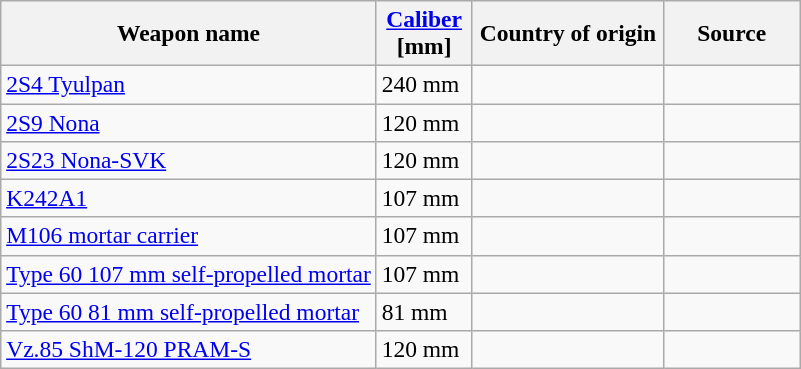<table class="wikitable sortable" style="font-size:98%;">
<tr>
<th width="47%">Weapon name</th>
<th width="12%"><strong><a href='#'>Caliber</a><br>[mm]</strong></th>
<th width="24%">Country of origin</th>
<th>Source</th>
</tr>
<tr>
<td><a href='#'>2S4 Tyulpan</a></td>
<td>240 mm</td>
<td></td>
<td></td>
</tr>
<tr>
<td><a href='#'>2S9 Nona</a></td>
<td>120 mm</td>
<td></td>
<td></td>
</tr>
<tr>
<td><a href='#'>2S23 Nona-SVK</a></td>
<td>120 mm</td>
<td></td>
<td></td>
</tr>
<tr>
<td><a href='#'>K242A1</a></td>
<td>107 mm</td>
<td></td>
<td></td>
</tr>
<tr>
<td><a href='#'>M106 mortar carrier</a></td>
<td>107 mm</td>
<td></td>
<td></td>
</tr>
<tr>
<td><a href='#'>Type 60 107 mm self-propelled mortar</a></td>
<td>107 mm</td>
<td></td>
<td></td>
</tr>
<tr>
<td><a href='#'>Type 60 81 mm self-propelled mortar</a></td>
<td>81 mm</td>
<td></td>
<td></td>
</tr>
<tr>
<td><a href='#'>Vz.85 ShM-120 PRAM-S</a></td>
<td>120 mm</td>
<td></td>
<td></td>
</tr>
</table>
